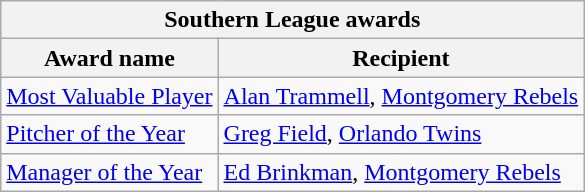<table class="wikitable">
<tr>
<th colspan="2">Southern League awards</th>
</tr>
<tr>
<th>Award name</th>
<th>Recipient</th>
</tr>
<tr>
<td><a href='#'>Most Valuable Player</a></td>
<td><a href='#'>Alan Trammell</a>, <a href='#'>Montgomery Rebels</a></td>
</tr>
<tr>
<td><a href='#'>Pitcher of the Year</a></td>
<td><a href='#'>Greg Field</a>, <a href='#'>Orlando Twins</a></td>
</tr>
<tr>
<td><a href='#'>Manager of the Year</a></td>
<td><a href='#'>Ed Brinkman</a>, <a href='#'>Montgomery Rebels</a></td>
</tr>
</table>
